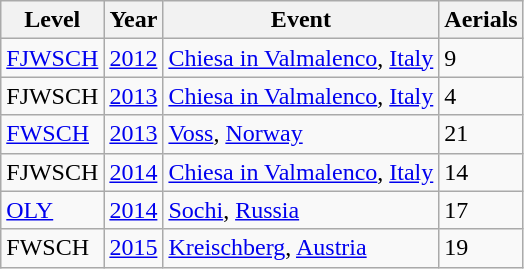<table class="wikitable">
<tr>
<th>Level</th>
<th>Year</th>
<th>Event</th>
<th>Aerials</th>
</tr>
<tr>
<td><a href='#'>FJWSCH</a></td>
<td><a href='#'>2012</a></td>
<td> <a href='#'>Chiesa in Valmalenco</a>, <a href='#'>Italy</a></td>
<td>9</td>
</tr>
<tr>
<td>FJWSCH</td>
<td><a href='#'>2013</a></td>
<td> <a href='#'>Chiesa in Valmalenco</a>, <a href='#'>Italy</a></td>
<td>4</td>
</tr>
<tr>
<td><a href='#'>FWSCH</a></td>
<td><a href='#'>2013</a></td>
<td> <a href='#'>Voss</a>, <a href='#'>Norway</a></td>
<td>21</td>
</tr>
<tr>
<td>FJWSCH</td>
<td><a href='#'>2014</a></td>
<td> <a href='#'>Chiesa in Valmalenco</a>, <a href='#'>Italy</a></td>
<td>14</td>
</tr>
<tr>
<td><a href='#'>OLY</a></td>
<td><a href='#'>2014</a></td>
<td> <a href='#'>Sochi</a>, <a href='#'>Russia</a></td>
<td>17</td>
</tr>
<tr>
<td>FWSCH</td>
<td><a href='#'>2015</a></td>
<td> <a href='#'>Kreischberg</a>, <a href='#'>Austria</a></td>
<td>19</td>
</tr>
</table>
